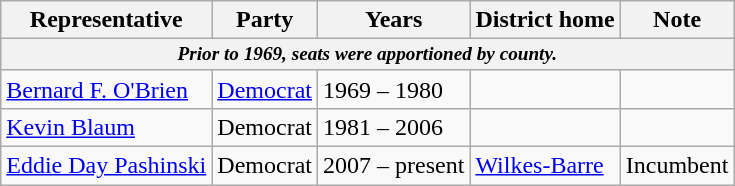<table class=wikitable>
<tr valign=bottom>
<th>Representative</th>
<th>Party</th>
<th>Years</th>
<th>District home</th>
<th>Note</th>
</tr>
<tr>
<th colspan=5 style="font-size: 80%;"><em>Prior to 1969, seats were apportioned by county.</em></th>
</tr>
<tr>
<td><a href='#'>Bernard F. O'Brien</a></td>
<td><a href='#'>Democrat</a></td>
<td>1969 – 1980</td>
<td></td>
<td></td>
</tr>
<tr>
<td><a href='#'>Kevin Blaum</a></td>
<td>Democrat</td>
<td>1981 – 2006</td>
<td></td>
<td></td>
</tr>
<tr>
<td><a href='#'>Eddie Day Pashinski</a></td>
<td>Democrat</td>
<td>2007 – present</td>
<td><a href='#'>Wilkes-Barre</a></td>
<td>Incumbent</td>
</tr>
</table>
